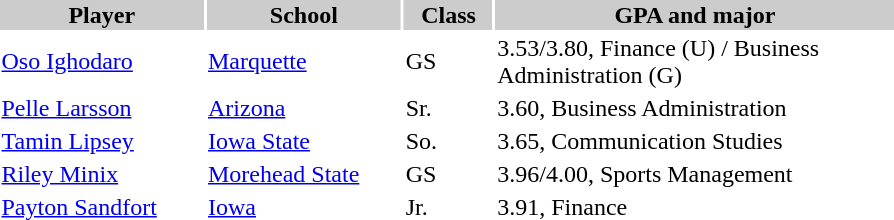<table style="width:600px" "border:'1' 'solid' 'gray' ">
<tr>
<th style="background:#ccc; width:23%;">Player</th>
<th style="background:#ccc; width:22%;">School</th>
<th style="background:#ccc; width:10%;">Class</th>
<th style="background:#ccc; width:45%;">GPA and major</th>
</tr>
<tr>
<td><a href='#'>Oso Ighodaro</a></td>
<td><a href='#'>Marquette</a></td>
<td>GS</td>
<td>3.53/3.80, Finance (U) / Business Administration (G)</td>
</tr>
<tr>
<td><a href='#'>Pelle Larsson</a></td>
<td><a href='#'>Arizona</a></td>
<td>Sr.</td>
<td>3.60, Business Administration</td>
</tr>
<tr>
<td><a href='#'>Tamin Lipsey</a></td>
<td><a href='#'>Iowa State</a></td>
<td>So.</td>
<td>3.65, Communication Studies</td>
</tr>
<tr>
<td><a href='#'>Riley Minix</a></td>
<td><a href='#'>Morehead State</a></td>
<td>GS</td>
<td>3.96/4.00, Sports Management</td>
</tr>
<tr>
<td><a href='#'>Payton Sandfort</a></td>
<td><a href='#'>Iowa</a></td>
<td>Jr.</td>
<td>3.91, Finance</td>
</tr>
</table>
